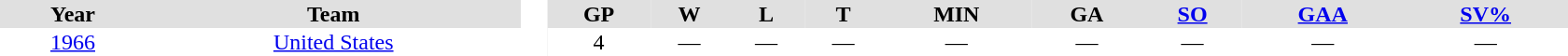<table border="0" cellpadding="1" cellspacing="0" style="text-align:center; width:70em">
<tr ALIGN="center" bgcolor="#e0e0e0">
<th>Year</th>
<th>Team</th>
<th ALIGN="center" rowspan="99" bgcolor="#ffffff"> </th>
<th>GP</th>
<th>W</th>
<th>L</th>
<th>T</th>
<th>MIN</th>
<th>GA</th>
<th><a href='#'>SO</a></th>
<th><a href='#'>GAA</a></th>
<th><a href='#'>SV%</a></th>
</tr>
<tr ALIGN="center">
<td><a href='#'>1966</a></td>
<td><a href='#'>United States</a></td>
<td>4</td>
<td>—</td>
<td>—</td>
<td>—</td>
<td>—</td>
<td>—</td>
<td>—</td>
<td>—</td>
<td>—</td>
</tr>
<tr>
</tr>
</table>
